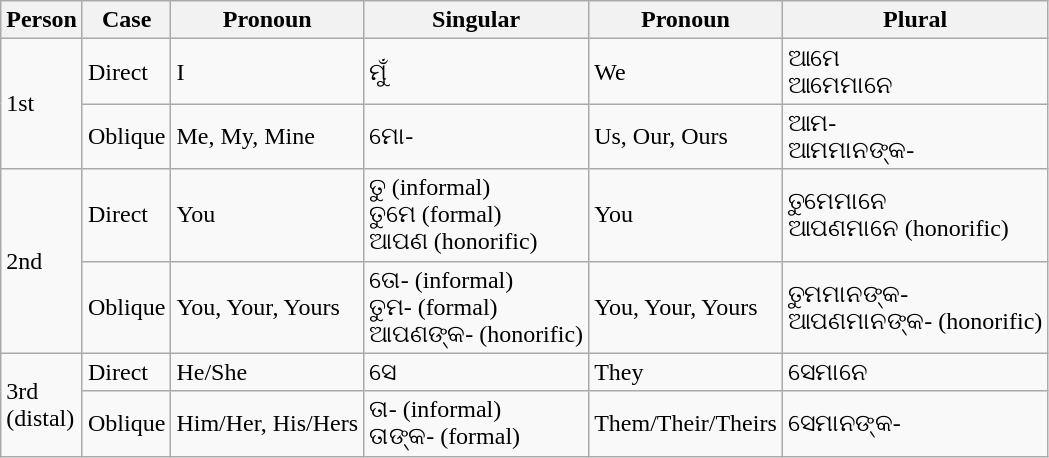<table class="wikitable">
<tr>
<th>Person</th>
<th>Case</th>
<th>Pronoun</th>
<th>Singular</th>
<th>Pronoun</th>
<th>Plural</th>
</tr>
<tr>
<td rowspan="2">1st</td>
<td>Direct</td>
<td>I</td>
<td>ମୁଁ</td>
<td>We</td>
<td>ଆମେ<br>ଆମେମାନେ</td>
</tr>
<tr>
<td>Oblique</td>
<td>Me, My, Mine</td>
<td>ମୋ-</td>
<td>Us, Our, Ours</td>
<td>ଆମ-<br>ଆମମାନଙ୍କ-</td>
</tr>
<tr>
<td rowspan="2">2nd</td>
<td>Direct</td>
<td>You</td>
<td>ତୁ (informal)<br>ତୁମେ (formal)<br>ଆପଣ (honorific)</td>
<td>You</td>
<td>ତୁମେମାନେ<br>ଆପଣମାନେ (honorific)</td>
</tr>
<tr>
<td>Oblique</td>
<td>You, Your, Yours</td>
<td>ତୋ- (informal)<br>ତୁମ- (formal)<br>ଆପଣଙ୍କ- (honorific)</td>
<td>You, Your, Yours</td>
<td>ତୁମମାନଙ୍କ-<br>ଆପଣମାନଙ୍କ- (honorific)</td>
</tr>
<tr>
<td rowspan="2">3rd<br>(distal)</td>
<td>Direct</td>
<td>He/She</td>
<td>ସେ</td>
<td>They</td>
<td>ସେମାନେ</td>
</tr>
<tr>
<td>Oblique</td>
<td>Him/Her, His/Hers</td>
<td>ତା- (informal)<br>ତାଙ୍କ- (formal)</td>
<td>Them/Their/Theirs</td>
<td>ସେମାନଙ୍କ-</td>
</tr>
</table>
